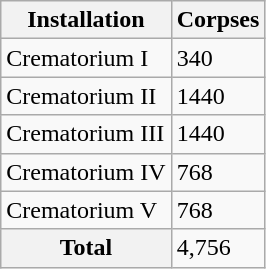<table class="wikitable floatleft" align="left" border="1">
<tr>
<th>Installation</th>
<th>Corpses</th>
</tr>
<tr>
<td>Crematorium I</td>
<td>340</td>
</tr>
<tr>
<td>Crematorium II</td>
<td>1440</td>
</tr>
<tr>
<td>Crematorium III</td>
<td>1440</td>
</tr>
<tr>
<td>Crematorium IV</td>
<td>768</td>
</tr>
<tr>
<td>Crematorium V</td>
<td>768</td>
</tr>
<tr>
<th>Total</th>
<td>4,756</td>
</tr>
</table>
